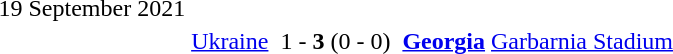<table>
<tr>
<td>19 September 2021</td>
</tr>
<tr>
<td></td>
<td align=right><a href='#'>Ukraine</a></td>
<td></td>
<td>1 - <strong>3</strong> (0 - 0)</td>
<td></td>
<td><strong><a href='#'>Georgia</a> </strong></td>
<td><a href='#'>Garbarnia Stadium</a></td>
</tr>
</table>
